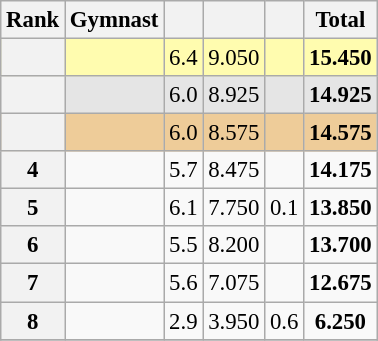<table class="wikitable sortable" style="text-align:center; font-size:95%">
<tr>
<th scope=col>Rank</th>
<th scope=col>Gymnast</th>
<th scope=col></th>
<th scope=col></th>
<th scope=col></th>
<th scope=col>Total</th>
</tr>
<tr bgcolor=fffcaf>
<th scope=row style="text-align:center"></th>
<td align=left></td>
<td>6.4</td>
<td>9.050</td>
<td></td>
<td><strong>15.450</strong></td>
</tr>
<tr bgcolor=e5e5e5>
<th scope=row style="text-align:center"></th>
<td align=left></td>
<td>6.0</td>
<td>8.925</td>
<td></td>
<td><strong>14.925</strong></td>
</tr>
<tr bgcolor=eecc99>
<th scope=row style="text-align:center"></th>
<td align=left></td>
<td>6.0</td>
<td>8.575</td>
<td></td>
<td><strong>14.575</strong></td>
</tr>
<tr>
<th scope=row style="text-align:center">4</th>
<td align=left></td>
<td>5.7</td>
<td>8.475</td>
<td></td>
<td><strong>14.175</strong></td>
</tr>
<tr>
<th scope=row style="text-align:center">5</th>
<td align=left></td>
<td>6.1</td>
<td>7.750</td>
<td>0.1</td>
<td><strong>13.850</strong></td>
</tr>
<tr>
<th scope=row style="text-align:center">6</th>
<td align=left></td>
<td>5.5</td>
<td>8.200</td>
<td></td>
<td><strong>13.700</strong></td>
</tr>
<tr>
<th scope=row style="text-align:center">7</th>
<td align=left></td>
<td>5.6</td>
<td>7.075</td>
<td></td>
<td><strong>12.675</strong></td>
</tr>
<tr>
<th scope=row style="text-align:center">8</th>
<td align=left></td>
<td>2.9</td>
<td>3.950</td>
<td>0.6</td>
<td><strong>6.250</strong></td>
</tr>
<tr>
</tr>
</table>
